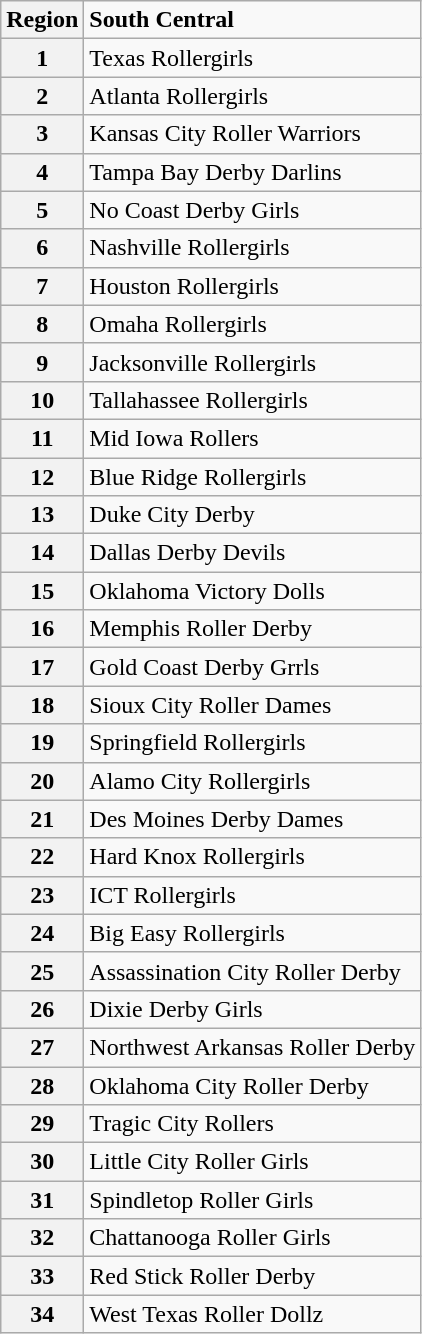<table class="wikitable">
<tr>
<th>Region</th>
<td><strong>South Central</strong></td>
</tr>
<tr>
<th scope="row">1</th>
<td>Texas Rollergirls</td>
</tr>
<tr>
<th scope="row">2</th>
<td>Atlanta Rollergirls</td>
</tr>
<tr>
<th scope="row">3</th>
<td>Kansas City Roller Warriors</td>
</tr>
<tr>
<th scope="row">4</th>
<td>Tampa Bay Derby Darlins</td>
</tr>
<tr>
<th scope="row">5</th>
<td>No Coast Derby Girls</td>
</tr>
<tr>
<th scope="row">6</th>
<td>Nashville Rollergirls</td>
</tr>
<tr>
<th scope="row">7</th>
<td>Houston Rollergirls</td>
</tr>
<tr>
<th scope="row">8</th>
<td>Omaha Rollergirls</td>
</tr>
<tr>
<th scope="row">9</th>
<td>Jacksonville Rollergirls</td>
</tr>
<tr>
<th scope="row">10</th>
<td>Tallahassee Rollergirls</td>
</tr>
<tr>
<th score="row">11</th>
<td>Mid Iowa Rollers</td>
</tr>
<tr>
<th scope="row">12</th>
<td>Blue Ridge Rollergirls</td>
</tr>
<tr>
<th scope="row">13</th>
<td>Duke City Derby</td>
</tr>
<tr>
<th scope="row">14</th>
<td>Dallas Derby Devils</td>
</tr>
<tr>
<th scope="row">15</th>
<td>Oklahoma Victory Dolls</td>
</tr>
<tr>
<th scope="row">16</th>
<td>Memphis Roller Derby</td>
</tr>
<tr>
<th scope="row">17</th>
<td>Gold Coast Derby Grrls</td>
</tr>
<tr>
<th scope="row">18</th>
<td>Sioux City Roller Dames</td>
</tr>
<tr>
<th scope="row">19</th>
<td>Springfield Rollergirls</td>
</tr>
<tr>
<th scope="row">20</th>
<td>Alamo City Rollergirls</td>
</tr>
<tr>
<th scope="row">21</th>
<td>Des Moines Derby Dames</td>
</tr>
<tr>
<th scope="row">22</th>
<td>Hard Knox Rollergirls</td>
</tr>
<tr>
<th scope="row">23</th>
<td>ICT Rollergirls</td>
</tr>
<tr>
<th scope="row">24</th>
<td>Big Easy Rollergirls</td>
</tr>
<tr>
<th scope="row">25</th>
<td>Assassination City Roller Derby</td>
</tr>
<tr>
<th scope="row">26</th>
<td>Dixie Derby Girls</td>
</tr>
<tr>
<th scope="row">27</th>
<td>Northwest Arkansas Roller Derby</td>
</tr>
<tr>
<th scope="row">28</th>
<td>Oklahoma City Roller Derby</td>
</tr>
<tr>
<th scope="row">29</th>
<td>Tragic City Rollers</td>
</tr>
<tr>
<th scope="row">30</th>
<td>Little City Roller Girls</td>
</tr>
<tr>
<th scope="row">31</th>
<td>Spindletop Roller Girls</td>
</tr>
<tr>
<th scope="row">32</th>
<td>Chattanooga Roller Girls</td>
</tr>
<tr>
<th scope="row">33</th>
<td>Red Stick Roller Derby</td>
</tr>
<tr>
<th scope="row">34</th>
<td>West Texas Roller Dollz</td>
</tr>
</table>
